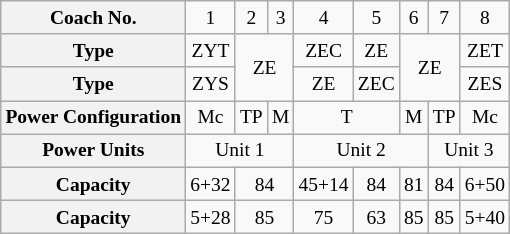<table class="wikitable" style="text-align: center; font-size: small;">
<tr>
<th>Coach No.</th>
<td>1</td>
<td>2</td>
<td>3</td>
<td>4</td>
<td>5</td>
<td>6</td>
<td>7</td>
<td>8</td>
</tr>
<tr>
<th>Type</th>
<td>ZYT</td>
<td colspan="2" rowspan="2">ZE</td>
<td>ZEC</td>
<td>ZE</td>
<td colspan="2" rowspan="2">ZE</td>
<td>ZET</td>
</tr>
<tr>
<th>Type</th>
<td>ZYS</td>
<td>ZE</td>
<td>ZEC</td>
<td>ZES</td>
</tr>
<tr>
<th>Power Configuration</th>
<td>Mc</td>
<td>TP</td>
<td>M</td>
<td colspan=2>T</td>
<td>M</td>
<td>TP</td>
<td>Mc</td>
</tr>
<tr>
<th>Power Units</th>
<td colspan=3>Unit 1</td>
<td colspan=3>Unit 2</td>
<td colspan=2>Unit 3</td>
</tr>
<tr>
<th>Capacity</th>
<td>6+32</td>
<td colspan="2">84</td>
<td>45+14</td>
<td>84</td>
<td>81</td>
<td>84</td>
<td>6+50</td>
</tr>
<tr>
<th>Capacity</th>
<td>5+28</td>
<td colspan="2">85</td>
<td>75</td>
<td>63</td>
<td>85</td>
<td>85</td>
<td>5+40</td>
</tr>
</table>
